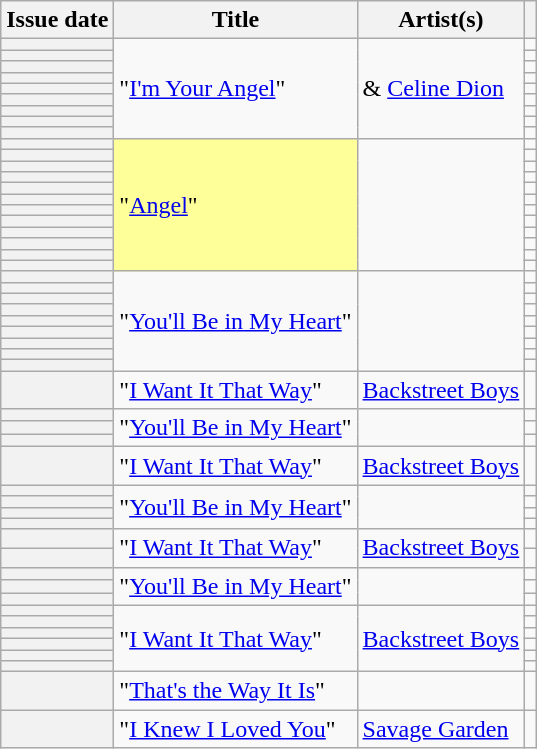<table class="wikitable sortable plainrowheaders">
<tr>
<th scope=col>Issue date</th>
<th scope=col>Title</th>
<th scope=col>Artist(s)</th>
<th scope=col class=unsortable></th>
</tr>
<tr>
<th scope=row></th>
<td rowspan="9">"<a href='#'>I'm Your Angel</a>"</td>
<td rowspan="9"> & <a href='#'>Celine Dion</a></td>
<td align=center></td>
</tr>
<tr>
<th scope=row></th>
<td align=center></td>
</tr>
<tr>
<th scope=row></th>
<td align=center></td>
</tr>
<tr>
<th scope=row></th>
<td align=center></td>
</tr>
<tr>
<th scope=row></th>
<td align=center></td>
</tr>
<tr>
<th scope=row></th>
<td align=center></td>
</tr>
<tr>
<th scope=row></th>
<td align=center></td>
</tr>
<tr>
<th scope=row></th>
<td align=center></td>
</tr>
<tr>
<th scope=row></th>
<td align=center></td>
</tr>
<tr>
<th scope=row></th>
<td bgcolor=#FFFF99 rowspan="12">"<a href='#'>Angel</a>" </td>
<td rowspan="12"></td>
<td align=center></td>
</tr>
<tr>
<th scope=row></th>
<td align=center></td>
</tr>
<tr>
<th scope=row></th>
<td align=center></td>
</tr>
<tr>
<th scope=row></th>
<td align=center></td>
</tr>
<tr>
<th scope=row></th>
<td align=center></td>
</tr>
<tr>
<th scope=row></th>
<td align=center></td>
</tr>
<tr>
<th scope=row></th>
<td align=center></td>
</tr>
<tr>
<th scope=row></th>
<td align=center></td>
</tr>
<tr>
<th scope=row></th>
<td align=center></td>
</tr>
<tr>
<th scope=row></th>
<td align=center></td>
</tr>
<tr>
<th scope=row></th>
<td align=center></td>
</tr>
<tr>
<th scope=row></th>
<td align=center></td>
</tr>
<tr>
<th scope=row></th>
<td rowspan="9">"<a href='#'>You'll Be in My Heart</a>"</td>
<td rowspan="9"></td>
<td align=center></td>
</tr>
<tr>
<th scope=row></th>
<td align=center></td>
</tr>
<tr>
<th scope=row></th>
<td align=center></td>
</tr>
<tr>
<th scope=row></th>
<td align=center></td>
</tr>
<tr>
<th scope=row></th>
<td align=center></td>
</tr>
<tr>
<th scope=row></th>
<td align=center></td>
</tr>
<tr>
<th scope=row></th>
<td align=center></td>
</tr>
<tr>
<th scope=row></th>
<td align=center></td>
</tr>
<tr>
<th scope=row></th>
<td align=center></td>
</tr>
<tr>
<th scope=row></th>
<td rowspan="1">"<a href='#'>I Want It That Way</a>"</td>
<td rowspan="1"><a href='#'>Backstreet Boys</a></td>
<td align=center></td>
</tr>
<tr>
<th scope=row></th>
<td rowspan="3">"<a href='#'>You'll Be in My Heart</a>"</td>
<td rowspan="3"></td>
<td align=center></td>
</tr>
<tr>
<th scope=row></th>
<td align=center></td>
</tr>
<tr>
<th scope=row></th>
<td align=center></td>
</tr>
<tr>
<th scope=row></th>
<td rowspan="1">"<a href='#'>I Want It That Way</a>"</td>
<td rowspan="1"><a href='#'>Backstreet Boys</a></td>
<td align=center></td>
</tr>
<tr>
<th scope=row></th>
<td rowspan="4">"<a href='#'>You'll Be in My Heart</a>"</td>
<td rowspan="4"></td>
<td align=center></td>
</tr>
<tr>
<th scope=row></th>
<td align=center></td>
</tr>
<tr>
<th scope=row></th>
<td align=center></td>
</tr>
<tr>
<th scope=row></th>
<td align=center></td>
</tr>
<tr>
<th scope=row></th>
<td rowspan="2">"<a href='#'>I Want It That Way</a>"</td>
<td rowspan="2"><a href='#'>Backstreet Boys</a></td>
<td align=center></td>
</tr>
<tr>
<th scope=row></th>
<td align=center></td>
</tr>
<tr>
<th scope=row></th>
<td rowspan="3">"<a href='#'>You'll Be in My Heart</a>"</td>
<td rowspan="3"></td>
<td align=center></td>
</tr>
<tr>
<th scope=row></th>
<td align=center></td>
</tr>
<tr>
<th scope=row></th>
<td align=center></td>
</tr>
<tr>
<th scope=row></th>
<td rowspan="6">"<a href='#'>I Want It That Way</a>"</td>
<td rowspan="6"><a href='#'>Backstreet Boys</a></td>
<td align=center></td>
</tr>
<tr>
<th scope=row></th>
<td align=center></td>
</tr>
<tr>
<th scope=row></th>
<td align=center></td>
</tr>
<tr>
<th scope=row></th>
<td align=center></td>
</tr>
<tr>
<th scope=row></th>
<td align=center></td>
</tr>
<tr>
<th scope=row></th>
<td align=center></td>
</tr>
<tr>
<th scope=row></th>
<td rowspan="1">"<a href='#'>That's the Way It Is</a>"</td>
<td rowspan="1"></td>
<td align=center></td>
</tr>
<tr>
<th scope=row></th>
<td rowspan="1">"<a href='#'>I Knew I Loved You</a>"</td>
<td rowspan="1"><a href='#'>Savage Garden</a></td>
<td align=center></td>
</tr>
</table>
